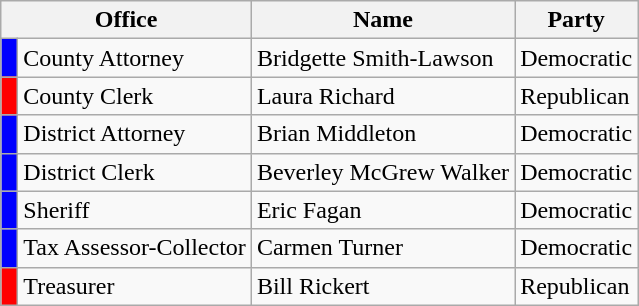<table class="wikitable">
<tr>
<th colspan="2" align="center" valign="bottom"><strong>Office</strong></th>
<th align="center" valign="bottom"><strong>Name</strong></th>
<th align="center" valign="bottom"><strong>Party</strong></th>
</tr>
<tr>
<td bgcolor="blue"> </td>
<td>County Attorney</td>
<td>Bridgette Smith-Lawson</td>
<td>Democratic</td>
</tr>
<tr>
<td bgcolor="red"> </td>
<td>County Clerk</td>
<td>Laura Richard</td>
<td>Republican</td>
</tr>
<tr>
<td bgcolor="blue"> </td>
<td>District Attorney</td>
<td>Brian Middleton</td>
<td>Democratic</td>
</tr>
<tr>
<td bgcolor="blue"> </td>
<td>District Clerk</td>
<td>Beverley McGrew Walker</td>
<td>Democratic</td>
</tr>
<tr>
<td bgcolor="blue"> </td>
<td>Sheriff</td>
<td>Eric Fagan</td>
<td>Democratic</td>
</tr>
<tr>
<td bgcolor="blue"> </td>
<td>Tax Assessor-Collector</td>
<td>Carmen Turner</td>
<td>Democratic</td>
</tr>
<tr>
<td bgcolor="red"> </td>
<td>Treasurer</td>
<td>Bill Rickert</td>
<td>Republican</td>
</tr>
</table>
